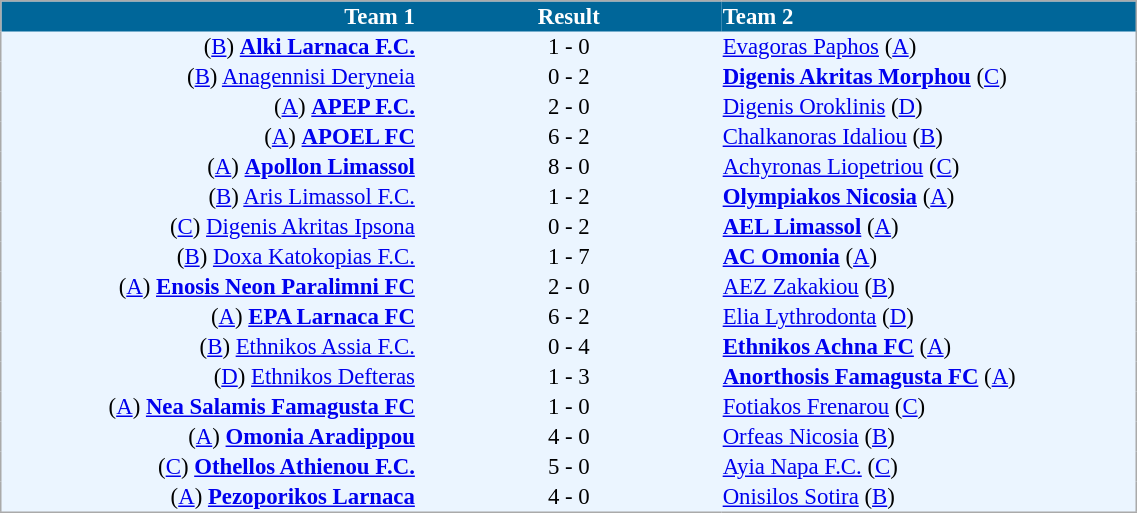<table cellspacing="0" style="background: #EBF5FF; border: 1px #aaa solid; border-collapse: collapse; font-size: 95%;" width=60%>
<tr bgcolor=#006699 style="color:white;">
<th width=30% align="right">Team 1</th>
<th width=22% align="center">Result</th>
<th width=30% align="left">Team 2</th>
</tr>
<tr>
<td align=right>(<a href='#'>B</a>) <strong><a href='#'>Alki Larnaca F.C.</a></strong></td>
<td align=center>1 - 0</td>
<td align=left><a href='#'>Evagoras Paphos</a> (<a href='#'>A</a>)</td>
</tr>
<tr>
<td align=right>(<a href='#'>B</a>) <a href='#'>Anagennisi Deryneia</a></td>
<td align=center>0 - 2</td>
<td align=left><strong><a href='#'>Digenis Akritas Morphou</a></strong> (<a href='#'>C</a>)</td>
</tr>
<tr>
<td align=right>(<a href='#'>A</a>) <strong><a href='#'>APEP F.C.</a></strong></td>
<td align=center>2 - 0</td>
<td align=left><a href='#'>Digenis Oroklinis</a> (<a href='#'>D</a>)</td>
</tr>
<tr>
<td align=right>(<a href='#'>A</a>) <strong><a href='#'>APOEL FC</a></strong></td>
<td align=center>6 - 2</td>
<td align=left><a href='#'>Chalkanoras Idaliou</a> (<a href='#'>B</a>)</td>
</tr>
<tr>
<td align=right>(<a href='#'>A</a>) <strong><a href='#'>Apollon Limassol</a></strong></td>
<td align=center>8 - 0</td>
<td align=left><a href='#'>Achyronas Liopetriou</a> (<a href='#'>C</a>)</td>
</tr>
<tr>
<td align=right>(<a href='#'>B</a>) <a href='#'>Aris Limassol F.C.</a></td>
<td align=center>1 - 2</td>
<td align=left><strong><a href='#'>Olympiakos Nicosia</a></strong> (<a href='#'>A</a>)</td>
</tr>
<tr>
<td align=right>(<a href='#'>C</a>) <a href='#'>Digenis Akritas Ipsona</a></td>
<td align=center>0 - 2</td>
<td align=left><strong><a href='#'>AEL Limassol</a></strong> (<a href='#'>A</a>)</td>
</tr>
<tr>
<td align=right>(<a href='#'>B</a>) <a href='#'>Doxa Katokopias F.C.</a></td>
<td align=center>1 - 7</td>
<td align=left><strong><a href='#'>AC Omonia</a></strong> (<a href='#'>A</a>)</td>
</tr>
<tr>
<td align=right>(<a href='#'>A</a>) <strong><a href='#'>Enosis Neon Paralimni FC</a></strong></td>
<td align=center>2 - 0</td>
<td align=left><a href='#'>AEZ Zakakiou</a> (<a href='#'>B</a>)</td>
</tr>
<tr>
<td align=right>(<a href='#'>A</a>) <strong><a href='#'>EPA Larnaca FC</a></strong></td>
<td align=center>6 - 2</td>
<td align=left><a href='#'>Elia Lythrodonta</a> (<a href='#'>D</a>)</td>
</tr>
<tr>
<td align=right>(<a href='#'>B</a>) <a href='#'>Ethnikos Assia F.C.</a></td>
<td align=center>0 - 4</td>
<td align=left><strong><a href='#'>Ethnikos Achna FC</a></strong> (<a href='#'>A</a>)</td>
</tr>
<tr>
<td align=right>(<a href='#'>D</a>) <a href='#'>Ethnikos Defteras</a></td>
<td align=center>1 - 3</td>
<td align=left><strong><a href='#'>Anorthosis Famagusta FC</a></strong> (<a href='#'>A</a>)</td>
</tr>
<tr>
<td align=right>(<a href='#'>A</a>) <strong><a href='#'>Nea Salamis Famagusta FC</a></strong></td>
<td align=center>1 - 0</td>
<td align=left><a href='#'>Fotiakos Frenarou</a> (<a href='#'>C</a>)</td>
</tr>
<tr>
<td align=right>(<a href='#'>A</a>) <strong><a href='#'>Omonia Aradippou</a></strong></td>
<td align=center>4 - 0</td>
<td align=left><a href='#'>Orfeas Nicosia</a> (<a href='#'>B</a>)</td>
</tr>
<tr>
<td align=right>(<a href='#'>C</a>) <strong><a href='#'>Othellos Athienou F.C.</a></strong></td>
<td align=center>5 - 0</td>
<td align=left><a href='#'>Ayia Napa F.C.</a> (<a href='#'>C</a>)</td>
</tr>
<tr>
<td align=right>(<a href='#'>A</a>) <strong><a href='#'>Pezoporikos Larnaca</a></strong></td>
<td align=center>4 - 0</td>
<td align=left><a href='#'>Onisilos Sotira</a> (<a href='#'>B</a>)</td>
</tr>
<tr>
</tr>
</table>
